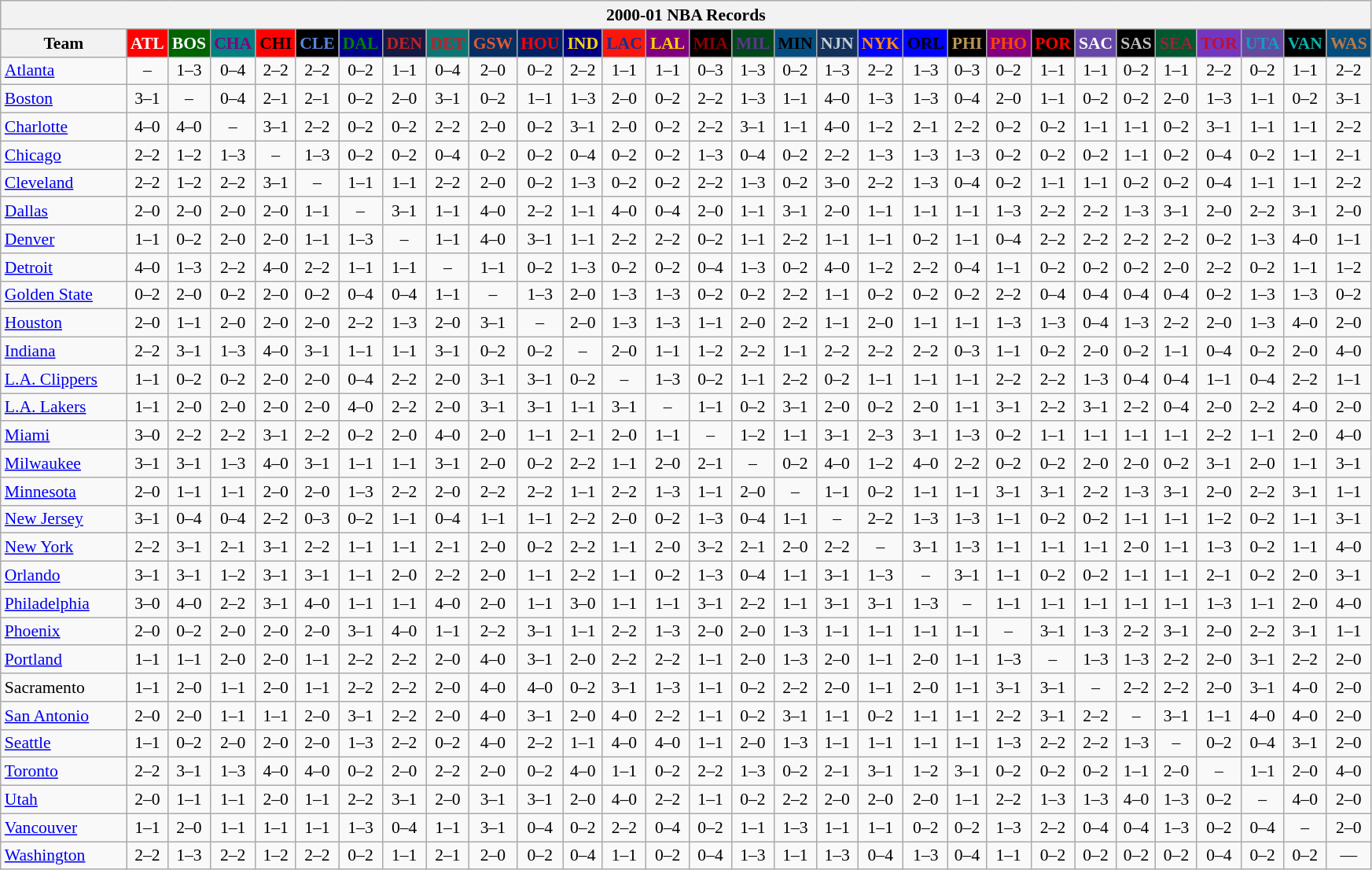<table class="wikitable" style="font-size:90%; text-align:center;">
<tr>
<th colspan=30>2000-01 NBA Records</th>
</tr>
<tr>
<th width=100>Team</th>
<th style="background:#FF0000;color:#FFFFFF;width=35">ATL</th>
<th style="background:#006400;color:#FFFFFF;width=35">BOS</th>
<th style="background:#008080;color:#800080;width=35">CHA</th>
<th style="background:#FF0000;color:#000000;width=35">CHI</th>
<th style="background:#000000;color:#5787DC;width=35">CLE</th>
<th style="background:#00008B;color:#008000;width=35">DAL</th>
<th style="background:#141A44;color:#BC2224;width=35">DEN</th>
<th style="background:#0C7674;color:#BB222C;width=35">DET</th>
<th style="background:#072E63;color:#DC5A34;width=35">GSW</th>
<th style="background:#002366;color:#FF0000;width=35">HOU</th>
<th style="background:#000080;color:#FFD700;width=35">IND</th>
<th style="background:#F9160D;color:#1A2E8B;width=35">LAC</th>
<th style="background:#800080;color:#FFD700;width=35">LAL</th>
<th style="background:#000000;color:#8B0000;width=35">MIA</th>
<th style="background:#00471B;color:#5C378A;width=35">MIL</th>
<th style="background:#044D80;color:#000000;width=35">MIN</th>
<th style="background:#12305B;color:#C4CED4;width=35">NJN</th>
<th style="background:#0000FF;color:#FF8C00;width=35">NYK</th>
<th style="background:#0000FF;color:#000000;width=35">ORL</th>
<th style="background:#000000;color:#BB9754;width=35">PHI</th>
<th style="background:#800080;color:#FF4500;width=35">PHO</th>
<th style="background:#000000;color:#FF0000;width=35">POR</th>
<th style="background:#6846A8;color:#FFFFFF;width=35">SAC</th>
<th style="background:#000000;color:#C0C0C0;width=35">SAS</th>
<th style="background:#005831;color:#992634;width=35">SEA</th>
<th style="background:#7436BF;color:#BE0F34;width=35">TOR</th>
<th style="background:#644A9C;color:#149BC7;width=35">UTA</th>
<th style="background:#000000;color:#0CB2AC;width=35">VAN</th>
<th style="background:#044D7D;color:#BC7A44;width=35">WAS</th>
</tr>
<tr>
<td style="text-align:left;"><a href='#'>Atlanta</a></td>
<td>–</td>
<td>1–3</td>
<td>0–4</td>
<td>2–2</td>
<td>2–2</td>
<td>0–2</td>
<td>1–1</td>
<td>0–4</td>
<td>2–0</td>
<td>0–2</td>
<td>2–2</td>
<td>1–1</td>
<td>1–1</td>
<td>0–3</td>
<td>1–3</td>
<td>0–2</td>
<td>1–3</td>
<td>2–2</td>
<td>1–3</td>
<td>0–3</td>
<td>0–2</td>
<td>1–1</td>
<td>1–1</td>
<td>0–2</td>
<td>1–1</td>
<td>2–2</td>
<td>0–2</td>
<td>1–1</td>
<td>2–2</td>
</tr>
<tr>
<td style="text-align:left;"><a href='#'>Boston</a></td>
<td>3–1</td>
<td>–</td>
<td>0–4</td>
<td>2–1</td>
<td>2–1</td>
<td>0–2</td>
<td>2–0</td>
<td>3–1</td>
<td>0–2</td>
<td>1–1</td>
<td>1–3</td>
<td>2–0</td>
<td>0–2</td>
<td>2–2</td>
<td>1–3</td>
<td>1–1</td>
<td>4–0</td>
<td>1–3</td>
<td>1–3</td>
<td>0–4</td>
<td>2–0</td>
<td>1–1</td>
<td>0–2</td>
<td>0–2</td>
<td>2–0</td>
<td>1–3</td>
<td>1–1</td>
<td>0–2</td>
<td>3–1</td>
</tr>
<tr>
<td style="text-align:left;"><a href='#'>Charlotte</a></td>
<td>4–0</td>
<td>4–0</td>
<td>–</td>
<td>3–1</td>
<td>2–2</td>
<td>0–2</td>
<td>0–2</td>
<td>2–2</td>
<td>2–0</td>
<td>0–2</td>
<td>3–1</td>
<td>2–0</td>
<td>0–2</td>
<td>2–2</td>
<td>3–1</td>
<td>1–1</td>
<td>4–0</td>
<td>1–2</td>
<td>2–1</td>
<td>2–2</td>
<td>0–2</td>
<td>0–2</td>
<td>1–1</td>
<td>1–1</td>
<td>0–2</td>
<td>3–1</td>
<td>1–1</td>
<td>1–1</td>
<td>2–2</td>
</tr>
<tr>
<td style="text-align:left;"><a href='#'>Chicago</a></td>
<td>2–2</td>
<td>1–2</td>
<td>1–3</td>
<td>–</td>
<td>1–3</td>
<td>0–2</td>
<td>0–2</td>
<td>0–4</td>
<td>0–2</td>
<td>0–2</td>
<td>0–4</td>
<td>0–2</td>
<td>0–2</td>
<td>1–3</td>
<td>0–4</td>
<td>0–2</td>
<td>2–2</td>
<td>1–3</td>
<td>1–3</td>
<td>1–3</td>
<td>0–2</td>
<td>0–2</td>
<td>0–2</td>
<td>1–1</td>
<td>0–2</td>
<td>0–4</td>
<td>0–2</td>
<td>1–1</td>
<td>2–1</td>
</tr>
<tr>
<td style="text-align:left;"><a href='#'>Cleveland</a></td>
<td>2–2</td>
<td>1–2</td>
<td>2–2</td>
<td>3–1</td>
<td>–</td>
<td>1–1</td>
<td>1–1</td>
<td>2–2</td>
<td>2–0</td>
<td>0–2</td>
<td>1–3</td>
<td>0–2</td>
<td>0–2</td>
<td>2–2</td>
<td>1–3</td>
<td>0–2</td>
<td>3–0</td>
<td>2–2</td>
<td>1–3</td>
<td>0–4</td>
<td>0–2</td>
<td>1–1</td>
<td>1–1</td>
<td>0–2</td>
<td>0–2</td>
<td>0–4</td>
<td>1–1</td>
<td>1–1</td>
<td>2–2</td>
</tr>
<tr>
<td style="text-align:left;"><a href='#'>Dallas</a></td>
<td>2–0</td>
<td>2–0</td>
<td>2–0</td>
<td>2–0</td>
<td>1–1</td>
<td>–</td>
<td>3–1</td>
<td>1–1</td>
<td>4–0</td>
<td>2–2</td>
<td>1–1</td>
<td>4–0</td>
<td>0–4</td>
<td>2–0</td>
<td>1–1</td>
<td>3–1</td>
<td>2–0</td>
<td>1–1</td>
<td>1–1</td>
<td>1–1</td>
<td>1–3</td>
<td>2–2</td>
<td>2–2</td>
<td>1–3</td>
<td>3–1</td>
<td>2–0</td>
<td>2–2</td>
<td>3–1</td>
<td>2–0</td>
</tr>
<tr>
<td style="text-align:left;"><a href='#'>Denver</a></td>
<td>1–1</td>
<td>0–2</td>
<td>2–0</td>
<td>2–0</td>
<td>1–1</td>
<td>1–3</td>
<td>–</td>
<td>1–1</td>
<td>4–0</td>
<td>3–1</td>
<td>1–1</td>
<td>2–2</td>
<td>2–2</td>
<td>0–2</td>
<td>1–1</td>
<td>2–2</td>
<td>1–1</td>
<td>1–1</td>
<td>0–2</td>
<td>1–1</td>
<td>0–4</td>
<td>2–2</td>
<td>2–2</td>
<td>2–2</td>
<td>2–2</td>
<td>0–2</td>
<td>1–3</td>
<td>4–0</td>
<td>1–1</td>
</tr>
<tr>
<td style="text-align:left;"><a href='#'>Detroit</a></td>
<td>4–0</td>
<td>1–3</td>
<td>2–2</td>
<td>4–0</td>
<td>2–2</td>
<td>1–1</td>
<td>1–1</td>
<td>–</td>
<td>1–1</td>
<td>0–2</td>
<td>1–3</td>
<td>0–2</td>
<td>0–2</td>
<td>0–4</td>
<td>1–3</td>
<td>0–2</td>
<td>4–0</td>
<td>1–2</td>
<td>2–2</td>
<td>0–4</td>
<td>1–1</td>
<td>0–2</td>
<td>0–2</td>
<td>0–2</td>
<td>2–0</td>
<td>2–2</td>
<td>0–2</td>
<td>1–1</td>
<td>1–2</td>
</tr>
<tr>
<td style="text-align:left;"><a href='#'>Golden State</a></td>
<td>0–2</td>
<td>2–0</td>
<td>0–2</td>
<td>2–0</td>
<td>0–2</td>
<td>0–4</td>
<td>0–4</td>
<td>1–1</td>
<td>–</td>
<td>1–3</td>
<td>2–0</td>
<td>1–3</td>
<td>1–3</td>
<td>0–2</td>
<td>0–2</td>
<td>2–2</td>
<td>1–1</td>
<td>0–2</td>
<td>0–2</td>
<td>0–2</td>
<td>2–2</td>
<td>0–4</td>
<td>0–4</td>
<td>0–4</td>
<td>0–4</td>
<td>0–2</td>
<td>1–3</td>
<td>1–3</td>
<td>0–2</td>
</tr>
<tr>
<td style="text-align:left;"><a href='#'>Houston</a></td>
<td>2–0</td>
<td>1–1</td>
<td>2–0</td>
<td>2–0</td>
<td>2–0</td>
<td>2–2</td>
<td>1–3</td>
<td>2–0</td>
<td>3–1</td>
<td>–</td>
<td>2–0</td>
<td>1–3</td>
<td>1–3</td>
<td>1–1</td>
<td>2–0</td>
<td>2–2</td>
<td>1–1</td>
<td>2–0</td>
<td>1–1</td>
<td>1–1</td>
<td>1–3</td>
<td>1–3</td>
<td>0–4</td>
<td>1–3</td>
<td>2–2</td>
<td>2–0</td>
<td>1–3</td>
<td>4–0</td>
<td>2–0</td>
</tr>
<tr>
<td style="text-align:left;"><a href='#'>Indiana</a></td>
<td>2–2</td>
<td>3–1</td>
<td>1–3</td>
<td>4–0</td>
<td>3–1</td>
<td>1–1</td>
<td>1–1</td>
<td>3–1</td>
<td>0–2</td>
<td>0–2</td>
<td>–</td>
<td>2–0</td>
<td>1–1</td>
<td>1–2</td>
<td>2–2</td>
<td>1–1</td>
<td>2–2</td>
<td>2–2</td>
<td>2–2</td>
<td>0–3</td>
<td>1–1</td>
<td>0–2</td>
<td>2–0</td>
<td>0–2</td>
<td>1–1</td>
<td>0–4</td>
<td>0–2</td>
<td>2–0</td>
<td>4–0</td>
</tr>
<tr>
<td style="text-align:left;"><a href='#'>L.A. Clippers</a></td>
<td>1–1</td>
<td>0–2</td>
<td>0–2</td>
<td>2–0</td>
<td>2–0</td>
<td>0–4</td>
<td>2–2</td>
<td>2–0</td>
<td>3–1</td>
<td>3–1</td>
<td>0–2</td>
<td>–</td>
<td>1–3</td>
<td>0–2</td>
<td>1–1</td>
<td>2–2</td>
<td>0–2</td>
<td>1–1</td>
<td>1–1</td>
<td>1–1</td>
<td>2–2</td>
<td>2–2</td>
<td>1–3</td>
<td>0–4</td>
<td>0–4</td>
<td>1–1</td>
<td>0–4</td>
<td>2–2</td>
<td>1–1</td>
</tr>
<tr>
<td style="text-align:left;"><a href='#'>L.A. Lakers</a></td>
<td>1–1</td>
<td>2–0</td>
<td>2–0</td>
<td>2–0</td>
<td>2–0</td>
<td>4–0</td>
<td>2–2</td>
<td>2–0</td>
<td>3–1</td>
<td>3–1</td>
<td>1–1</td>
<td>3–1</td>
<td>–</td>
<td>1–1</td>
<td>0–2</td>
<td>3–1</td>
<td>2–0</td>
<td>0–2</td>
<td>2–0</td>
<td>1–1</td>
<td>3–1</td>
<td>2–2</td>
<td>3–1</td>
<td>2–2</td>
<td>0–4</td>
<td>2–0</td>
<td>2–2</td>
<td>4–0</td>
<td>2–0</td>
</tr>
<tr>
<td style="text-align:left;"><a href='#'>Miami</a></td>
<td>3–0</td>
<td>2–2</td>
<td>2–2</td>
<td>3–1</td>
<td>2–2</td>
<td>0–2</td>
<td>2–0</td>
<td>4–0</td>
<td>2–0</td>
<td>1–1</td>
<td>2–1</td>
<td>2–0</td>
<td>1–1</td>
<td>–</td>
<td>1–2</td>
<td>1–1</td>
<td>3–1</td>
<td>2–3</td>
<td>3–1</td>
<td>1–3</td>
<td>0–2</td>
<td>1–1</td>
<td>1–1</td>
<td>1–1</td>
<td>1–1</td>
<td>2–2</td>
<td>1–1</td>
<td>2–0</td>
<td>4–0</td>
</tr>
<tr>
<td style="text-align:left;"><a href='#'>Milwaukee</a></td>
<td>3–1</td>
<td>3–1</td>
<td>1–3</td>
<td>4–0</td>
<td>3–1</td>
<td>1–1</td>
<td>1–1</td>
<td>3–1</td>
<td>2–0</td>
<td>0–2</td>
<td>2–2</td>
<td>1–1</td>
<td>2–0</td>
<td>2–1</td>
<td>–</td>
<td>0–2</td>
<td>4–0</td>
<td>1–2</td>
<td>4–0</td>
<td>2–2</td>
<td>0–2</td>
<td>0–2</td>
<td>2–0</td>
<td>2–0</td>
<td>0–2</td>
<td>3–1</td>
<td>2–0</td>
<td>1–1</td>
<td>3–1</td>
</tr>
<tr>
<td style="text-align:left;"><a href='#'>Minnesota</a></td>
<td>2–0</td>
<td>1–1</td>
<td>1–1</td>
<td>2–0</td>
<td>2–0</td>
<td>1–3</td>
<td>2–2</td>
<td>2–0</td>
<td>2–2</td>
<td>2–2</td>
<td>1–1</td>
<td>2–2</td>
<td>1–3</td>
<td>1–1</td>
<td>2–0</td>
<td>–</td>
<td>1–1</td>
<td>0–2</td>
<td>1–1</td>
<td>1–1</td>
<td>3–1</td>
<td>3–1</td>
<td>2–2</td>
<td>1–3</td>
<td>3–1</td>
<td>2–0</td>
<td>2–2</td>
<td>3–1</td>
<td>1–1</td>
</tr>
<tr>
<td style="text-align:left;"><a href='#'>New Jersey</a></td>
<td>3–1</td>
<td>0–4</td>
<td>0–4</td>
<td>2–2</td>
<td>0–3</td>
<td>0–2</td>
<td>1–1</td>
<td>0–4</td>
<td>1–1</td>
<td>1–1</td>
<td>2–2</td>
<td>2–0</td>
<td>0–2</td>
<td>1–3</td>
<td>0–4</td>
<td>1–1</td>
<td>–</td>
<td>2–2</td>
<td>1–3</td>
<td>1–3</td>
<td>1–1</td>
<td>0–2</td>
<td>0–2</td>
<td>1–1</td>
<td>1–1</td>
<td>1–2</td>
<td>0–2</td>
<td>1–1</td>
<td>3–1</td>
</tr>
<tr>
<td style="text-align:left;"><a href='#'>New York</a></td>
<td>2–2</td>
<td>3–1</td>
<td>2–1</td>
<td>3–1</td>
<td>2–2</td>
<td>1–1</td>
<td>1–1</td>
<td>2–1</td>
<td>2–0</td>
<td>0–2</td>
<td>2–2</td>
<td>1–1</td>
<td>2–0</td>
<td>3–2</td>
<td>2–1</td>
<td>2–0</td>
<td>2–2</td>
<td>–</td>
<td>3–1</td>
<td>1–3</td>
<td>1–1</td>
<td>1–1</td>
<td>1–1</td>
<td>2–0</td>
<td>1–1</td>
<td>1–3</td>
<td>0–2</td>
<td>1–1</td>
<td>4–0</td>
</tr>
<tr>
<td style="text-align:left;"><a href='#'>Orlando</a></td>
<td>3–1</td>
<td>3–1</td>
<td>1–2</td>
<td>3–1</td>
<td>3–1</td>
<td>1–1</td>
<td>2–0</td>
<td>2–2</td>
<td>2–0</td>
<td>1–1</td>
<td>2–2</td>
<td>1–1</td>
<td>0–2</td>
<td>1–3</td>
<td>0–4</td>
<td>1–1</td>
<td>3–1</td>
<td>1–3</td>
<td>–</td>
<td>3–1</td>
<td>1–1</td>
<td>0–2</td>
<td>0–2</td>
<td>1–1</td>
<td>1–1</td>
<td>2–1</td>
<td>0–2</td>
<td>2–0</td>
<td>3–1</td>
</tr>
<tr>
<td style="text-align:left;"><a href='#'>Philadelphia</a></td>
<td>3–0</td>
<td>4–0</td>
<td>2–2</td>
<td>3–1</td>
<td>4–0</td>
<td>1–1</td>
<td>1–1</td>
<td>4–0</td>
<td>2–0</td>
<td>1–1</td>
<td>3–0</td>
<td>1–1</td>
<td>1–1</td>
<td>3–1</td>
<td>2–2</td>
<td>1–1</td>
<td>3–1</td>
<td>3–1</td>
<td>1–3</td>
<td>–</td>
<td>1–1</td>
<td>1–1</td>
<td>1–1</td>
<td>1–1</td>
<td>1–1</td>
<td>1–3</td>
<td>1–1</td>
<td>2–0</td>
<td>4–0</td>
</tr>
<tr>
<td style="text-align:left;"><a href='#'>Phoenix</a></td>
<td>2–0</td>
<td>0–2</td>
<td>2–0</td>
<td>2–0</td>
<td>2–0</td>
<td>3–1</td>
<td>4–0</td>
<td>1–1</td>
<td>2–2</td>
<td>3–1</td>
<td>1–1</td>
<td>2–2</td>
<td>1–3</td>
<td>2–0</td>
<td>2–0</td>
<td>1–3</td>
<td>1–1</td>
<td>1–1</td>
<td>1–1</td>
<td>1–1</td>
<td>–</td>
<td>3–1</td>
<td>1–3</td>
<td>2–2</td>
<td>3–1</td>
<td>2–0</td>
<td>2–2</td>
<td>3–1</td>
<td>1–1</td>
</tr>
<tr>
<td style="text-align:left;"><a href='#'>Portland</a></td>
<td>1–1</td>
<td>1–1</td>
<td>2–0</td>
<td>2–0</td>
<td>1–1</td>
<td>2–2</td>
<td>2–2</td>
<td>2–0</td>
<td>4–0</td>
<td>3–1</td>
<td>2–0</td>
<td>2–2</td>
<td>2–2</td>
<td>1–1</td>
<td>2–0</td>
<td>1–3</td>
<td>2–0</td>
<td>1–1</td>
<td>2–0</td>
<td>1–1</td>
<td>1–3</td>
<td>–</td>
<td>1–3</td>
<td>1–3</td>
<td>2–2</td>
<td>2–0</td>
<td>3–1</td>
<td>2–2</td>
<td>2–0</td>
</tr>
<tr>
<td style="text-align:left;">Sacramento</td>
<td>1–1</td>
<td>2–0</td>
<td>1–1</td>
<td>2–0</td>
<td>1–1</td>
<td>2–2</td>
<td>2–2</td>
<td>2–0</td>
<td>4–0</td>
<td>4–0</td>
<td>0–2</td>
<td>3–1</td>
<td>1–3</td>
<td>1–1</td>
<td>0–2</td>
<td>2–2</td>
<td>2–0</td>
<td>1–1</td>
<td>2–0</td>
<td>1–1</td>
<td>3–1</td>
<td>3–1</td>
<td>–</td>
<td>2–2</td>
<td>2–2</td>
<td>2–0</td>
<td>3–1</td>
<td>4–0</td>
<td>2–0</td>
</tr>
<tr>
<td style="text-align:left;"><a href='#'>San Antonio</a></td>
<td>2–0</td>
<td>2–0</td>
<td>1–1</td>
<td>1–1</td>
<td>2–0</td>
<td>3–1</td>
<td>2–2</td>
<td>2–0</td>
<td>4–0</td>
<td>3–1</td>
<td>2–0</td>
<td>4–0</td>
<td>2–2</td>
<td>1–1</td>
<td>0–2</td>
<td>3–1</td>
<td>1–1</td>
<td>0–2</td>
<td>1–1</td>
<td>1–1</td>
<td>2–2</td>
<td>3–1</td>
<td>2–2</td>
<td>–</td>
<td>3–1</td>
<td>1–1</td>
<td>4–0</td>
<td>4–0</td>
<td>2–0</td>
</tr>
<tr>
<td style="text-align:left;"><a href='#'>Seattle</a></td>
<td>1–1</td>
<td>0–2</td>
<td>2–0</td>
<td>2–0</td>
<td>2–0</td>
<td>1–3</td>
<td>2–2</td>
<td>0–2</td>
<td>4–0</td>
<td>2–2</td>
<td>1–1</td>
<td>4–0</td>
<td>4–0</td>
<td>1–1</td>
<td>2–0</td>
<td>1–3</td>
<td>1–1</td>
<td>1–1</td>
<td>1–1</td>
<td>1–1</td>
<td>1–3</td>
<td>2–2</td>
<td>2–2</td>
<td>1–3</td>
<td>–</td>
<td>0–2</td>
<td>0–4</td>
<td>3–1</td>
<td>2–0</td>
</tr>
<tr>
<td style="text-align:left;"><a href='#'>Toronto</a></td>
<td>2–2</td>
<td>3–1</td>
<td>1–3</td>
<td>4–0</td>
<td>4–0</td>
<td>0–2</td>
<td>2–0</td>
<td>2–2</td>
<td>2–0</td>
<td>0–2</td>
<td>4–0</td>
<td>1–1</td>
<td>0–2</td>
<td>2–2</td>
<td>1–3</td>
<td>0–2</td>
<td>2–1</td>
<td>3–1</td>
<td>1–2</td>
<td>3–1</td>
<td>0–2</td>
<td>0–2</td>
<td>0–2</td>
<td>1–1</td>
<td>2–0</td>
<td>–</td>
<td>1–1</td>
<td>2–0</td>
<td>4–0</td>
</tr>
<tr>
<td style="text-align:left;"><a href='#'>Utah</a></td>
<td>2–0</td>
<td>1–1</td>
<td>1–1</td>
<td>2–0</td>
<td>1–1</td>
<td>2–2</td>
<td>3–1</td>
<td>2–0</td>
<td>3–1</td>
<td>3–1</td>
<td>2–0</td>
<td>4–0</td>
<td>2–2</td>
<td>1–1</td>
<td>0–2</td>
<td>2–2</td>
<td>2–0</td>
<td>2–0</td>
<td>2–0</td>
<td>1–1</td>
<td>2–2</td>
<td>1–3</td>
<td>1–3</td>
<td>4–0</td>
<td>1–3</td>
<td>0–2</td>
<td>–</td>
<td>4–0</td>
<td>2–0</td>
</tr>
<tr>
<td style="text-align:left;"><a href='#'>Vancouver</a></td>
<td>1–1</td>
<td>2–0</td>
<td>1–1</td>
<td>1–1</td>
<td>1–1</td>
<td>1–3</td>
<td>0–4</td>
<td>1–1</td>
<td>3–1</td>
<td>0–4</td>
<td>0–2</td>
<td>2–2</td>
<td>0–4</td>
<td>0–2</td>
<td>1–1</td>
<td>1–3</td>
<td>1–1</td>
<td>1–1</td>
<td>0–2</td>
<td>0–2</td>
<td>1–3</td>
<td>2–2</td>
<td>0–4</td>
<td>0–4</td>
<td>1–3</td>
<td>0–2</td>
<td>0–4</td>
<td>–</td>
<td>2–0</td>
</tr>
<tr>
<td style="text-align:left;"><a href='#'>Washington</a></td>
<td>2–2</td>
<td>1–3</td>
<td>2–2</td>
<td>1–2</td>
<td>2–2</td>
<td>0–2</td>
<td>1–1</td>
<td>2–1</td>
<td>2–0</td>
<td>0–2</td>
<td>0–4</td>
<td>1–1</td>
<td>0–2</td>
<td>0–4</td>
<td>1–3</td>
<td>1–1</td>
<td>1–3</td>
<td>0–4</td>
<td>1–3</td>
<td>0–4</td>
<td>1–1</td>
<td>0–2</td>
<td>0–2</td>
<td>0–2</td>
<td>0–2</td>
<td>0–4</td>
<td>0–2</td>
<td>0–2</td>
<td>—</td>
</tr>
</table>
